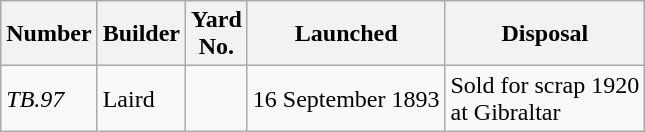<table class="wikitable">
<tr>
<th>Number</th>
<th>Builder</th>
<th>Yard <br>No.</th>
<th>Launched</th>
<th>Disposal</th>
</tr>
<tr>
<td><em>TB.97</em></td>
<td>Laird</td>
<td></td>
<td>16 September 1893</td>
<td>Sold for scrap 1920<br>at Gibraltar</td>
</tr>
</table>
